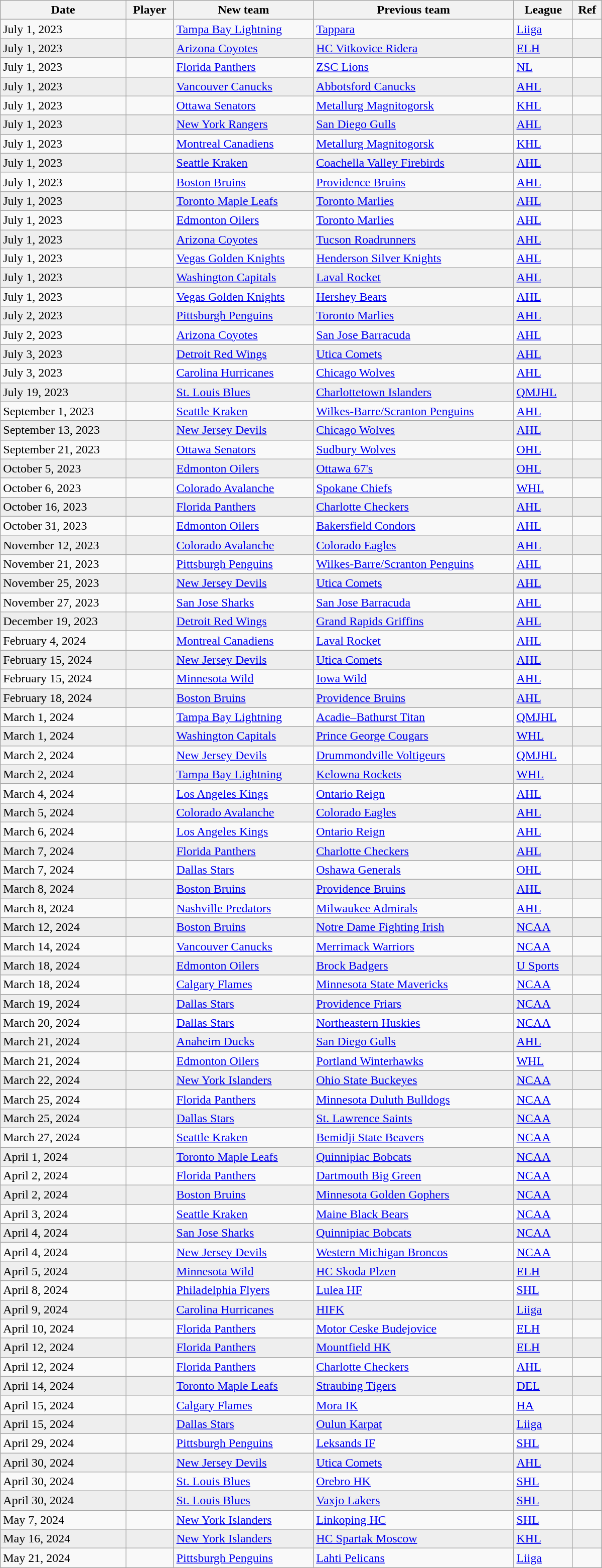<table class="wikitable sortable" style="border:1px solid #999999; width:800px;">
<tr>
<th>Date</th>
<th>Player</th>
<th>New team</th>
<th>Previous team</th>
<th>League</th>
<th>Ref</th>
</tr>
<tr>
<td>July 1, 2023</td>
<td></td>
<td><a href='#'>Tampa Bay Lightning</a></td>
<td><a href='#'>Tappara</a></td>
<td><a href='#'>Liiga</a></td>
<td></td>
</tr>
<tr bgcolor="eeeeee">
<td>July 1, 2023</td>
<td></td>
<td><a href='#'>Arizona Coyotes</a></td>
<td><a href='#'>HC Vitkovice Ridera</a></td>
<td><a href='#'>ELH</a></td>
<td></td>
</tr>
<tr>
<td>July 1, 2023</td>
<td></td>
<td><a href='#'>Florida Panthers</a></td>
<td><a href='#'>ZSC Lions</a></td>
<td><a href='#'>NL</a></td>
<td></td>
</tr>
<tr bgcolor="eeeeee">
<td>July 1, 2023</td>
<td></td>
<td><a href='#'>Vancouver Canucks</a></td>
<td><a href='#'>Abbotsford Canucks</a></td>
<td><a href='#'>AHL</a></td>
<td></td>
</tr>
<tr>
<td>July 1, 2023</td>
<td></td>
<td><a href='#'>Ottawa Senators</a></td>
<td><a href='#'>Metallurg Magnitogorsk</a></td>
<td><a href='#'>KHL</a></td>
<td></td>
</tr>
<tr bgcolor="eeeeee">
<td>July 1, 2023</td>
<td></td>
<td><a href='#'>New York Rangers</a></td>
<td><a href='#'>San Diego Gulls</a></td>
<td><a href='#'>AHL</a></td>
<td></td>
</tr>
<tr>
<td>July 1, 2023</td>
<td></td>
<td><a href='#'>Montreal Canadiens</a></td>
<td><a href='#'>Metallurg Magnitogorsk</a></td>
<td><a href='#'>KHL</a></td>
<td></td>
</tr>
<tr bgcolor="eeeeee">
<td>July 1, 2023</td>
<td></td>
<td><a href='#'>Seattle Kraken</a></td>
<td><a href='#'>Coachella Valley Firebirds</a></td>
<td><a href='#'>AHL</a></td>
<td></td>
</tr>
<tr>
<td>July 1, 2023</td>
<td></td>
<td><a href='#'>Boston Bruins</a></td>
<td><a href='#'>Providence Bruins</a></td>
<td><a href='#'>AHL</a></td>
<td></td>
</tr>
<tr bgcolor="eeeeee">
<td>July 1, 2023</td>
<td></td>
<td><a href='#'>Toronto Maple Leafs</a></td>
<td><a href='#'>Toronto Marlies</a></td>
<td><a href='#'>AHL</a></td>
<td></td>
</tr>
<tr>
<td>July 1, 2023</td>
<td></td>
<td><a href='#'>Edmonton Oilers</a></td>
<td><a href='#'>Toronto Marlies</a></td>
<td><a href='#'>AHL</a></td>
<td></td>
</tr>
<tr bgcolor="eeeeee">
<td>July 1, 2023</td>
<td></td>
<td><a href='#'>Arizona Coyotes</a></td>
<td><a href='#'>Tucson Roadrunners</a></td>
<td><a href='#'>AHL</a></td>
<td></td>
</tr>
<tr>
<td>July 1, 2023</td>
<td></td>
<td><a href='#'>Vegas Golden Knights</a></td>
<td><a href='#'>Henderson Silver Knights</a></td>
<td><a href='#'>AHL</a></td>
<td></td>
</tr>
<tr bgcolor="eeeeee">
<td>July 1, 2023</td>
<td></td>
<td><a href='#'>Washington Capitals</a></td>
<td><a href='#'>Laval Rocket</a></td>
<td><a href='#'>AHL</a></td>
<td></td>
</tr>
<tr>
<td>July 1, 2023</td>
<td></td>
<td><a href='#'>Vegas Golden Knights</a></td>
<td><a href='#'>Hershey Bears</a></td>
<td><a href='#'>AHL</a></td>
<td></td>
</tr>
<tr bgcolor="eeeeee">
<td>July 2, 2023</td>
<td></td>
<td><a href='#'>Pittsburgh Penguins</a></td>
<td><a href='#'>Toronto Marlies</a></td>
<td><a href='#'>AHL</a></td>
<td></td>
</tr>
<tr>
<td>July 2, 2023</td>
<td></td>
<td><a href='#'>Arizona Coyotes</a></td>
<td><a href='#'>San Jose Barracuda</a></td>
<td><a href='#'>AHL</a></td>
<td></td>
</tr>
<tr bgcolor="eeeeee">
<td>July 3, 2023</td>
<td></td>
<td><a href='#'>Detroit Red Wings</a></td>
<td><a href='#'>Utica Comets</a></td>
<td><a href='#'>AHL</a></td>
<td></td>
</tr>
<tr>
<td>July 3, 2023</td>
<td></td>
<td><a href='#'>Carolina Hurricanes</a></td>
<td><a href='#'>Chicago Wolves</a></td>
<td><a href='#'>AHL</a></td>
<td></td>
</tr>
<tr bgcolor="eeeeee">
<td>July 19, 2023</td>
<td></td>
<td><a href='#'>St. Louis Blues</a></td>
<td><a href='#'>Charlottetown Islanders</a></td>
<td><a href='#'>QMJHL</a></td>
<td></td>
</tr>
<tr>
<td>September 1, 2023</td>
<td></td>
<td><a href='#'>Seattle Kraken</a></td>
<td><a href='#'>Wilkes-Barre/Scranton Penguins</a></td>
<td><a href='#'>AHL</a></td>
<td></td>
</tr>
<tr bgcolor="eeeeee">
<td>September 13, 2023</td>
<td></td>
<td><a href='#'>New Jersey Devils</a></td>
<td><a href='#'>Chicago Wolves</a></td>
<td><a href='#'>AHL</a></td>
<td></td>
</tr>
<tr>
<td>September 21, 2023</td>
<td></td>
<td><a href='#'>Ottawa Senators</a></td>
<td><a href='#'>Sudbury Wolves</a></td>
<td><a href='#'>OHL</a></td>
<td></td>
</tr>
<tr bgcolor="eeeeee">
<td>October 5, 2023</td>
<td></td>
<td><a href='#'>Edmonton Oilers</a></td>
<td><a href='#'>Ottawa 67's</a></td>
<td><a href='#'>OHL</a></td>
<td></td>
</tr>
<tr>
<td>October 6, 2023</td>
<td></td>
<td><a href='#'>Colorado Avalanche</a></td>
<td><a href='#'>Spokane Chiefs</a></td>
<td><a href='#'>WHL</a></td>
<td></td>
</tr>
<tr bgcolor="eeeeee">
<td>October 16, 2023</td>
<td></td>
<td><a href='#'>Florida Panthers</a></td>
<td><a href='#'>Charlotte Checkers</a></td>
<td><a href='#'>AHL</a></td>
<td></td>
</tr>
<tr>
<td>October 31, 2023</td>
<td></td>
<td><a href='#'>Edmonton Oilers</a></td>
<td><a href='#'>Bakersfield Condors</a></td>
<td><a href='#'>AHL</a></td>
<td></td>
</tr>
<tr bgcolor="eeeeee">
<td>November 12, 2023</td>
<td></td>
<td><a href='#'>Colorado Avalanche</a></td>
<td><a href='#'>Colorado Eagles</a></td>
<td><a href='#'>AHL</a></td>
<td></td>
</tr>
<tr>
<td>November 21, 2023</td>
<td></td>
<td><a href='#'>Pittsburgh Penguins</a></td>
<td><a href='#'>Wilkes-Barre/Scranton Penguins</a></td>
<td><a href='#'>AHL</a></td>
<td></td>
</tr>
<tr bgcolor="eeeeee">
<td>November 25, 2023</td>
<td></td>
<td><a href='#'>New Jersey Devils</a></td>
<td><a href='#'>Utica Comets</a></td>
<td><a href='#'>AHL</a></td>
<td></td>
</tr>
<tr>
<td>November 27, 2023</td>
<td></td>
<td><a href='#'>San Jose Sharks</a></td>
<td><a href='#'>San Jose Barracuda</a></td>
<td><a href='#'>AHL</a></td>
<td></td>
</tr>
<tr bgcolor="eeeeee">
<td>December 19, 2023</td>
<td></td>
<td><a href='#'>Detroit Red Wings</a></td>
<td><a href='#'>Grand Rapids Griffins</a></td>
<td><a href='#'>AHL</a></td>
<td></td>
</tr>
<tr>
<td>February 4, 2024</td>
<td></td>
<td><a href='#'>Montreal Canadiens</a></td>
<td><a href='#'>Laval Rocket</a></td>
<td><a href='#'>AHL</a></td>
<td></td>
</tr>
<tr bgcolor="eeeeee">
<td>February 15, 2024</td>
<td></td>
<td><a href='#'>New Jersey Devils</a></td>
<td><a href='#'>Utica Comets</a></td>
<td><a href='#'>AHL</a></td>
<td></td>
</tr>
<tr>
<td>February 15, 2024</td>
<td></td>
<td><a href='#'>Minnesota Wild</a></td>
<td><a href='#'>Iowa Wild</a></td>
<td><a href='#'>AHL</a></td>
<td></td>
</tr>
<tr bgcolor="eeeeee">
<td>February 18, 2024</td>
<td></td>
<td><a href='#'>Boston Bruins</a></td>
<td><a href='#'>Providence Bruins</a></td>
<td><a href='#'>AHL</a></td>
<td></td>
</tr>
<tr>
<td>March 1, 2024</td>
<td></td>
<td><a href='#'>Tampa Bay Lightning</a></td>
<td><a href='#'>Acadie–Bathurst Titan</a></td>
<td><a href='#'>QMJHL</a></td>
<td></td>
</tr>
<tr bgcolor="eeeeee">
<td>March 1, 2024</td>
<td></td>
<td><a href='#'>Washington Capitals</a></td>
<td><a href='#'>Prince George Cougars</a></td>
<td><a href='#'>WHL</a></td>
<td></td>
</tr>
<tr>
<td>March 2, 2024</td>
<td></td>
<td><a href='#'>New Jersey Devils</a></td>
<td><a href='#'>Drummondville Voltigeurs</a></td>
<td><a href='#'>QMJHL</a></td>
<td></td>
</tr>
<tr bgcolor="eeeeee">
<td>March 2, 2024</td>
<td></td>
<td><a href='#'>Tampa Bay Lightning</a></td>
<td><a href='#'>Kelowna Rockets</a></td>
<td><a href='#'>WHL</a></td>
<td></td>
</tr>
<tr>
<td>March 4, 2024</td>
<td></td>
<td><a href='#'>Los Angeles Kings</a></td>
<td><a href='#'>Ontario Reign</a></td>
<td><a href='#'>AHL</a></td>
<td></td>
</tr>
<tr bgcolor="eeeeee">
<td>March 5, 2024</td>
<td></td>
<td><a href='#'>Colorado Avalanche</a></td>
<td><a href='#'>Colorado Eagles</a></td>
<td><a href='#'>AHL</a></td>
<td></td>
</tr>
<tr>
<td>March 6, 2024</td>
<td></td>
<td><a href='#'>Los Angeles Kings</a></td>
<td><a href='#'>Ontario Reign</a></td>
<td><a href='#'>AHL</a></td>
<td></td>
</tr>
<tr bgcolor="eeeeee">
<td>March 7, 2024</td>
<td></td>
<td><a href='#'>Florida Panthers</a></td>
<td><a href='#'>Charlotte Checkers</a></td>
<td><a href='#'>AHL</a></td>
<td></td>
</tr>
<tr>
<td>March 7, 2024</td>
<td></td>
<td><a href='#'>Dallas Stars</a></td>
<td><a href='#'>Oshawa Generals</a></td>
<td><a href='#'>OHL</a></td>
<td></td>
</tr>
<tr bgcolor="eeeeee">
<td>March 8, 2024</td>
<td></td>
<td><a href='#'>Boston Bruins</a></td>
<td><a href='#'>Providence Bruins</a></td>
<td><a href='#'>AHL</a></td>
<td></td>
</tr>
<tr>
<td>March 8, 2024</td>
<td></td>
<td><a href='#'>Nashville Predators</a></td>
<td><a href='#'>Milwaukee Admirals</a></td>
<td><a href='#'>AHL</a></td>
<td></td>
</tr>
<tr bgcolor="eeeeee">
<td>March 12, 2024</td>
<td></td>
<td><a href='#'>Boston Bruins</a></td>
<td><a href='#'>Notre Dame Fighting Irish</a></td>
<td><a href='#'>NCAA</a></td>
<td></td>
</tr>
<tr>
<td>March 14, 2024</td>
<td></td>
<td><a href='#'>Vancouver Canucks</a></td>
<td><a href='#'>Merrimack Warriors</a></td>
<td><a href='#'>NCAA</a></td>
<td></td>
</tr>
<tr bgcolor="eeeeee">
<td>March 18, 2024</td>
<td></td>
<td><a href='#'>Edmonton Oilers</a></td>
<td><a href='#'>Brock Badgers</a></td>
<td><a href='#'>U Sports</a></td>
<td></td>
</tr>
<tr>
<td>March 18, 2024</td>
<td></td>
<td><a href='#'>Calgary Flames</a></td>
<td><a href='#'>Minnesota State Mavericks</a></td>
<td><a href='#'>NCAA</a></td>
<td></td>
</tr>
<tr bgcolor="eeeeee">
<td>March 19, 2024</td>
<td></td>
<td><a href='#'>Dallas Stars</a></td>
<td><a href='#'>Providence Friars</a></td>
<td><a href='#'>NCAA</a></td>
<td></td>
</tr>
<tr>
<td>March 20, 2024</td>
<td></td>
<td><a href='#'>Dallas Stars</a></td>
<td><a href='#'>Northeastern Huskies</a></td>
<td><a href='#'>NCAA</a></td>
<td></td>
</tr>
<tr bgcolor="eeeeee">
<td>March 21, 2024</td>
<td></td>
<td><a href='#'>Anaheim Ducks</a></td>
<td><a href='#'>San Diego Gulls</a></td>
<td><a href='#'>AHL</a></td>
<td></td>
</tr>
<tr>
<td>March 21, 2024</td>
<td></td>
<td><a href='#'>Edmonton Oilers</a></td>
<td><a href='#'>Portland Winterhawks</a></td>
<td><a href='#'>WHL</a></td>
<td></td>
</tr>
<tr bgcolor="eeeeee">
<td>March 22, 2024</td>
<td></td>
<td><a href='#'>New York Islanders</a></td>
<td><a href='#'>Ohio State Buckeyes</a></td>
<td><a href='#'>NCAA</a></td>
<td></td>
</tr>
<tr>
<td>March 25, 2024</td>
<td></td>
<td><a href='#'>Florida Panthers</a></td>
<td><a href='#'>Minnesota Duluth Bulldogs</a></td>
<td><a href='#'>NCAA</a></td>
<td></td>
</tr>
<tr bgcolor="eeeeee">
<td>March 25, 2024</td>
<td></td>
<td><a href='#'>Dallas Stars</a></td>
<td><a href='#'>St. Lawrence Saints</a></td>
<td><a href='#'>NCAA</a></td>
<td></td>
</tr>
<tr>
<td>March 27, 2024</td>
<td></td>
<td><a href='#'>Seattle Kraken</a></td>
<td><a href='#'>Bemidji State Beavers</a></td>
<td><a href='#'>NCAA</a></td>
<td></td>
</tr>
<tr bgcolor="eeeeee">
<td>April 1, 2024</td>
<td></td>
<td><a href='#'>Toronto Maple Leafs</a></td>
<td><a href='#'>Quinnipiac Bobcats</a></td>
<td><a href='#'>NCAA</a></td>
<td></td>
</tr>
<tr>
<td>April 2, 2024</td>
<td></td>
<td><a href='#'>Florida Panthers</a></td>
<td><a href='#'>Dartmouth Big Green</a></td>
<td><a href='#'>NCAA</a></td>
<td></td>
</tr>
<tr bgcolor="eeeeee">
<td>April 2, 2024</td>
<td></td>
<td><a href='#'>Boston Bruins</a></td>
<td><a href='#'>Minnesota Golden Gophers</a></td>
<td><a href='#'>NCAA</a></td>
<td></td>
</tr>
<tr>
<td>April 3, 2024</td>
<td></td>
<td><a href='#'>Seattle Kraken</a></td>
<td><a href='#'>Maine Black Bears</a></td>
<td><a href='#'>NCAA</a></td>
<td></td>
</tr>
<tr bgcolor="eeeeee">
<td>April 4, 2024</td>
<td></td>
<td><a href='#'>San Jose Sharks</a></td>
<td><a href='#'>Quinnipiac Bobcats</a></td>
<td><a href='#'>NCAA</a></td>
<td></td>
</tr>
<tr>
<td>April 4, 2024</td>
<td></td>
<td><a href='#'>New Jersey Devils</a></td>
<td><a href='#'>Western Michigan Broncos</a></td>
<td><a href='#'>NCAA</a></td>
<td></td>
</tr>
<tr bgcolor="eeeeee">
<td>April 5, 2024</td>
<td></td>
<td><a href='#'>Minnesota Wild</a></td>
<td><a href='#'>HC Skoda Plzen</a></td>
<td><a href='#'>ELH</a></td>
<td></td>
</tr>
<tr>
<td>April 8, 2024</td>
<td></td>
<td><a href='#'>Philadelphia Flyers</a></td>
<td><a href='#'>Lulea HF</a></td>
<td><a href='#'>SHL</a></td>
<td></td>
</tr>
<tr bgcolor="eeeeee">
<td>April 9, 2024</td>
<td></td>
<td><a href='#'>Carolina Hurricanes</a></td>
<td><a href='#'>HIFK</a></td>
<td><a href='#'>Liiga</a></td>
<td></td>
</tr>
<tr>
<td>April 10, 2024</td>
<td></td>
<td><a href='#'>Florida Panthers</a></td>
<td><a href='#'>Motor Ceske Budejovice</a></td>
<td><a href='#'>ELH</a></td>
<td></td>
</tr>
<tr bgcolor="eeeeee">
<td>April 12, 2024</td>
<td></td>
<td><a href='#'>Florida Panthers</a></td>
<td><a href='#'>Mountfield HK</a></td>
<td><a href='#'>ELH</a></td>
<td></td>
</tr>
<tr>
<td>April 12, 2024</td>
<td></td>
<td><a href='#'>Florida Panthers</a></td>
<td><a href='#'>Charlotte Checkers</a></td>
<td><a href='#'>AHL</a></td>
<td></td>
</tr>
<tr bgcolor="eeeeee">
<td>April 14, 2024</td>
<td></td>
<td><a href='#'>Toronto Maple Leafs</a></td>
<td><a href='#'>Straubing Tigers</a></td>
<td><a href='#'>DEL</a></td>
<td></td>
</tr>
<tr>
<td>April 15, 2024</td>
<td></td>
<td><a href='#'>Calgary Flames</a></td>
<td><a href='#'>Mora IK</a></td>
<td><a href='#'>HA</a></td>
<td></td>
</tr>
<tr bgcolor="eeeeee">
<td>April 15, 2024</td>
<td></td>
<td><a href='#'>Dallas Stars</a></td>
<td><a href='#'>Oulun Karpat</a></td>
<td><a href='#'>Liiga</a></td>
<td></td>
</tr>
<tr>
<td>April 29, 2024</td>
<td></td>
<td><a href='#'>Pittsburgh Penguins</a></td>
<td><a href='#'>Leksands IF</a></td>
<td><a href='#'>SHL</a></td>
<td></td>
</tr>
<tr bgcolor="eeeeee">
<td>April 30, 2024</td>
<td></td>
<td><a href='#'>New Jersey Devils</a></td>
<td><a href='#'>Utica Comets</a></td>
<td><a href='#'>AHL</a></td>
<td></td>
</tr>
<tr>
<td>April 30, 2024</td>
<td></td>
<td><a href='#'>St. Louis Blues</a></td>
<td><a href='#'>Orebro HK</a></td>
<td><a href='#'>SHL</a></td>
<td></td>
</tr>
<tr bgcolor="eeeeee">
<td>April 30, 2024</td>
<td></td>
<td><a href='#'>St. Louis Blues</a></td>
<td><a href='#'>Vaxjo Lakers</a></td>
<td><a href='#'>SHL</a></td>
<td></td>
</tr>
<tr>
<td>May 7, 2024</td>
<td></td>
<td><a href='#'>New York Islanders</a></td>
<td><a href='#'>Linkoping HC</a></td>
<td><a href='#'>SHL</a></td>
<td></td>
</tr>
<tr bgcolor="eeeeee">
<td>May 16, 2024</td>
<td></td>
<td><a href='#'>New York Islanders</a></td>
<td><a href='#'>HC Spartak Moscow</a></td>
<td><a href='#'>KHL</a></td>
<td></td>
</tr>
<tr>
<td>May 21, 2024</td>
<td></td>
<td><a href='#'>Pittsburgh Penguins</a></td>
<td><a href='#'>Lahti Pelicans</a></td>
<td><a href='#'>Liiga</a></td>
<td></td>
</tr>
</table>
